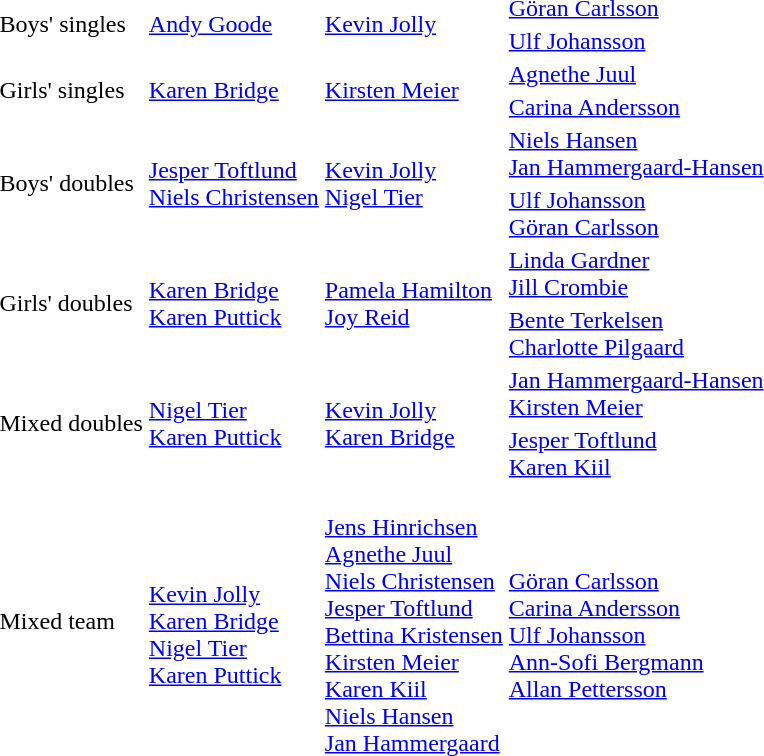<table>
<tr>
<td rowspan=2>Boys' singles</td>
<td rowspan=2> <a href='#'>Andy Goode</a></td>
<td rowspan=2> <a href='#'>Kevin Jolly</a></td>
<td> <a href='#'>Göran Carlsson</a></td>
</tr>
<tr>
<td> <a href='#'>Ulf Johansson</a></td>
</tr>
<tr>
<td rowspan=2>Girls' singles</td>
<td rowspan=2> <a href='#'>Karen Bridge</a></td>
<td rowspan=2> <a href='#'>Kirsten Meier</a></td>
<td> <a href='#'>Agnethe Juul</a></td>
</tr>
<tr>
<td> <a href='#'>Carina Andersson</a></td>
</tr>
<tr>
<td rowspan=2>Boys' doubles</td>
<td rowspan=2> <a href='#'>Jesper Toftlund</a> <br>  <a href='#'>Niels Christensen</a></td>
<td rowspan=2> <a href='#'>Kevin Jolly</a> <br>  <a href='#'>Nigel Tier</a></td>
<td> <a href='#'>Niels Hansen</a> <br>  <a href='#'>Jan Hammergaard-Hansen</a></td>
</tr>
<tr>
<td> <a href='#'>Ulf Johansson</a> <br>  <a href='#'>Göran Carlsson</a></td>
</tr>
<tr>
<td rowspan=2>Girls' doubles</td>
<td rowspan=2> <a href='#'>Karen Bridge</a> <br>  <a href='#'>Karen Puttick</a></td>
<td rowspan=2> <a href='#'>Pamela Hamilton</a> <br>  <a href='#'>Joy Reid</a></td>
<td> <a href='#'>Linda Gardner</a> <br>  <a href='#'>Jill Crombie</a></td>
</tr>
<tr>
<td> <a href='#'>Bente Terkelsen</a> <br>  <a href='#'>Charlotte Pilgaard</a></td>
</tr>
<tr>
<td rowspan=2>Mixed doubles</td>
<td rowspan=2> <a href='#'>Nigel Tier</a> <br>  <a href='#'>Karen Puttick</a></td>
<td rowspan=2> <a href='#'>Kevin Jolly</a> <br>  <a href='#'>Karen Bridge</a></td>
<td> <a href='#'>Jan Hammergaard-Hansen</a> <br>  <a href='#'>Kirsten Meier</a></td>
</tr>
<tr>
<td> <a href='#'>Jesper Toftlund</a> <br>  <a href='#'>Karen Kiil</a></td>
</tr>
<tr>
<td>Mixed team</td>
<td> <br> <a href='#'>Kevin Jolly</a> <br> <a href='#'>Karen Bridge</a> <br> <a href='#'>Nigel Tier</a> <br> <a href='#'>Karen Puttick</a></td>
<td> <br> <a href='#'>Jens Hinrichsen</a> <br> <a href='#'>Agnethe Juul</a> <br> <a href='#'>Niels Christensen</a> <br> <a href='#'>Jesper Toftlund</a> <br> <a href='#'>Bettina Kristensen</a> <br> <a href='#'>Kirsten Meier</a> <br> <a href='#'>Karen Kiil</a> <br> <a href='#'>Niels Hansen</a> <br> <a href='#'>Jan Hammergaard</a></td>
<td> <br> <a href='#'>Göran Carlsson</a> <br> <a href='#'>Carina Andersson</a> <br> <a href='#'>Ulf Johansson</a> <br> <a href='#'>Ann-Sofi Bergmann</a> <br> <a href='#'>Allan Pettersson</a></td>
</tr>
</table>
